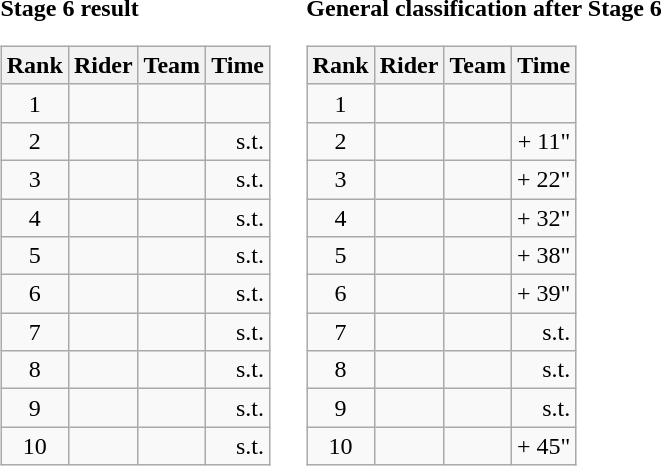<table>
<tr>
<td><strong>Stage 6 result</strong><br><table class="wikitable">
<tr>
<th scope="col">Rank</th>
<th scope="col">Rider</th>
<th scope="col">Team</th>
<th scope="col">Time</th>
</tr>
<tr>
<td style="text-align:center;">1</td>
<td></td>
<td></td>
<td style="text-align:right;"></td>
</tr>
<tr>
<td style="text-align:center;">2</td>
<td></td>
<td></td>
<td style="text-align:right;">s.t.</td>
</tr>
<tr>
<td style="text-align:center;">3</td>
<td></td>
<td></td>
<td style="text-align:right;">s.t.</td>
</tr>
<tr>
<td style="text-align:center;">4</td>
<td></td>
<td></td>
<td style="text-align:right;">s.t.</td>
</tr>
<tr>
<td style="text-align:center;">5</td>
<td></td>
<td></td>
<td style="text-align:right;">s.t.</td>
</tr>
<tr>
<td style="text-align:center;">6</td>
<td></td>
<td></td>
<td style="text-align:right;">s.t.</td>
</tr>
<tr>
<td style="text-align:center;">7</td>
<td></td>
<td></td>
<td style="text-align:right;">s.t.</td>
</tr>
<tr>
<td style="text-align:center;">8</td>
<td></td>
<td></td>
<td style="text-align:right;">s.t.</td>
</tr>
<tr>
<td style="text-align:center;">9</td>
<td></td>
<td></td>
<td style="text-align:right;">s.t.</td>
</tr>
<tr>
<td style="text-align:center;">10</td>
<td></td>
<td></td>
<td style="text-align:right;">s.t.</td>
</tr>
</table>
</td>
<td></td>
<td><strong>General classification after Stage 6</strong><br><table class="wikitable">
<tr>
<th scope="col">Rank</th>
<th scope="col">Rider</th>
<th scope="col">Team</th>
<th scope="col">Time</th>
</tr>
<tr>
<td style="text-align:center;">1</td>
<td></td>
<td></td>
<td style="text-align:right;"></td>
</tr>
<tr>
<td style="text-align:center;">2</td>
<td></td>
<td></td>
<td style="text-align:right;">+ 11"</td>
</tr>
<tr>
<td style="text-align:center;">3</td>
<td></td>
<td></td>
<td style="text-align:right;">+ 22"</td>
</tr>
<tr>
<td style="text-align:center;">4</td>
<td></td>
<td></td>
<td style="text-align:right;">+ 32"</td>
</tr>
<tr>
<td style="text-align:center;">5</td>
<td></td>
<td></td>
<td style="text-align:right;">+ 38"</td>
</tr>
<tr>
<td style="text-align:center;">6</td>
<td></td>
<td></td>
<td style="text-align:right;">+ 39"</td>
</tr>
<tr>
<td style="text-align:center;">7</td>
<td></td>
<td></td>
<td style="text-align:right;">s.t.</td>
</tr>
<tr>
<td style="text-align:center;">8</td>
<td></td>
<td></td>
<td style="text-align:right;">s.t.</td>
</tr>
<tr>
<td style="text-align:center;">9</td>
<td></td>
<td></td>
<td style="text-align:right;">s.t.</td>
</tr>
<tr>
<td style="text-align:center;">10</td>
<td></td>
<td></td>
<td style="text-align:right;">+ 45"</td>
</tr>
</table>
</td>
</tr>
</table>
